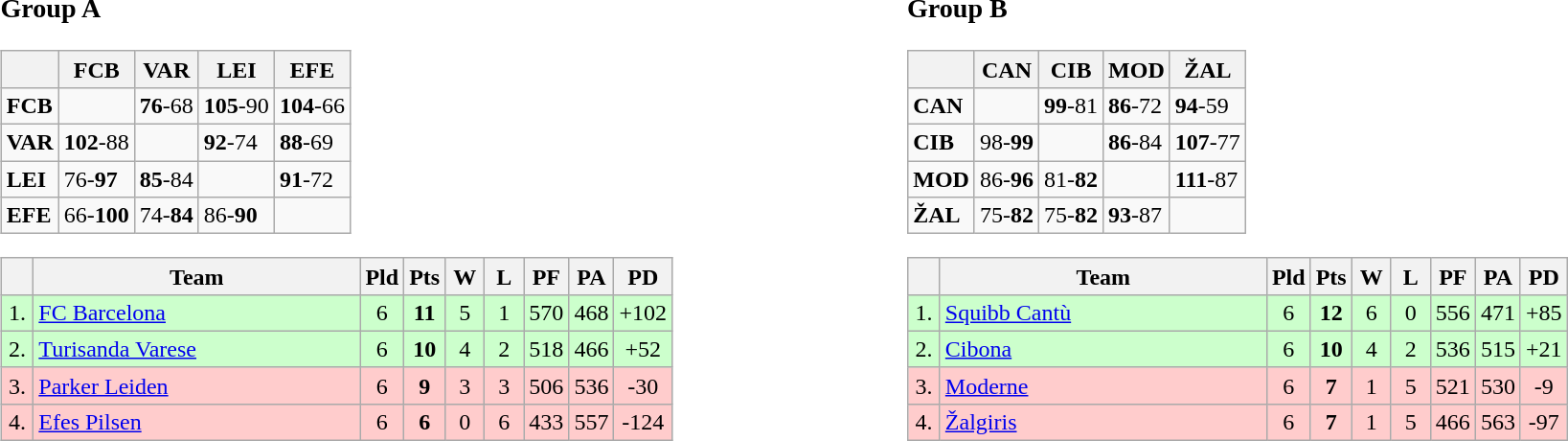<table>
<tr>
<td style="vertical-align:top; width:33%;"><br><h3>Group A</h3><table class="wikitable">
<tr>
<th></th>
<th> FCB</th>
<th> VAR</th>
<th> LEI</th>
<th> EFE</th>
</tr>
<tr>
<td> <strong>FCB</strong></td>
<td></td>
<td><strong>76</strong>-68</td>
<td><strong>105</strong>-90</td>
<td><strong>104</strong>-66</td>
</tr>
<tr>
<td> <strong>VAR</strong></td>
<td><strong>102</strong>-88</td>
<td></td>
<td><strong>92</strong>-74</td>
<td><strong>88</strong>-69</td>
</tr>
<tr>
<td> <strong>LEI</strong></td>
<td>76-<strong>97</strong></td>
<td><strong>85</strong>-84</td>
<td></td>
<td><strong>91</strong>-72</td>
</tr>
<tr>
<td> <strong>EFE</strong></td>
<td>66-<strong>100</strong></td>
<td>74-<strong>84</strong></td>
<td>86-<strong>90</strong></td>
<td></td>
</tr>
</table>
<table class="wikitable" style="text-align:center">
<tr>
<th width=15></th>
<th width=220>Team</th>
<th width=20>Pld</th>
<th width=20>Pts</th>
<th width=20>W</th>
<th width=20>L</th>
<th width=20>PF</th>
<th width=20>PA</th>
<th width=20>PD</th>
</tr>
<tr style="background: #ccffcc;">
<td>1.</td>
<td align=left> <a href='#'>FC Barcelona</a></td>
<td>6</td>
<td><strong>11</strong></td>
<td>5</td>
<td>1</td>
<td>570</td>
<td>468</td>
<td>+102</td>
</tr>
<tr style="background: #ccffcc;">
<td>2.</td>
<td align=left> <a href='#'>Turisanda Varese</a></td>
<td>6</td>
<td><strong>10</strong></td>
<td>4</td>
<td>2</td>
<td>518</td>
<td>466</td>
<td>+52</td>
</tr>
<tr style="background: #ffcccc;">
<td>3.</td>
<td align=left> <a href='#'>Parker Leiden</a></td>
<td>6</td>
<td><strong>9</strong></td>
<td>3</td>
<td>3</td>
<td>506</td>
<td>536</td>
<td>-30</td>
</tr>
<tr style="background: #ffcccc;">
<td>4.</td>
<td align=left> <a href='#'>Efes Pilsen</a></td>
<td>6</td>
<td><strong>6</strong></td>
<td>0</td>
<td>6</td>
<td>433</td>
<td>557</td>
<td>-124</td>
</tr>
</table>
</td>
<td style="vertical-align:top; width:33%;"><br><h3>Group B</h3><table class="wikitable">
<tr>
<th></th>
<th> CAN</th>
<th> CIB</th>
<th> MOD</th>
<th> ŽAL</th>
</tr>
<tr>
<td> <strong>CAN</strong></td>
<td></td>
<td><strong>99</strong>-81</td>
<td><strong>86</strong>-72</td>
<td><strong>94</strong>-59</td>
</tr>
<tr>
<td> <strong>CIB</strong></td>
<td>98-<strong>99</strong></td>
<td></td>
<td><strong>86</strong>-84</td>
<td><strong>107</strong>-77</td>
</tr>
<tr>
<td> <strong>MOD</strong></td>
<td>86-<strong>96</strong></td>
<td>81-<strong>82</strong></td>
<td></td>
<td><strong>111</strong>-87</td>
</tr>
<tr>
<td> <strong>ŽAL</strong></td>
<td>75-<strong>82</strong></td>
<td>75-<strong>82</strong></td>
<td><strong>93</strong>-87</td>
<td></td>
</tr>
</table>
<table class="wikitable" style="text-align:center">
<tr>
<th width=15></th>
<th width=220>Team</th>
<th width=20>Pld</th>
<th width=20>Pts</th>
<th width=20>W</th>
<th width=20>L</th>
<th width=20>PF</th>
<th width=20>PA</th>
<th width=20>PD</th>
</tr>
<tr style="background: #ccffcc;">
<td>1.</td>
<td align=left> <a href='#'>Squibb Cantù</a></td>
<td>6</td>
<td><strong>12</strong></td>
<td>6</td>
<td>0</td>
<td>556</td>
<td>471</td>
<td>+85</td>
</tr>
<tr style="background: #ccffcc;">
<td>2.</td>
<td align=left> <a href='#'>Cibona</a></td>
<td>6</td>
<td><strong>10</strong></td>
<td>4</td>
<td>2</td>
<td>536</td>
<td>515</td>
<td>+21</td>
</tr>
<tr style="background: #ffcccc;">
<td>3.</td>
<td align=left> <a href='#'>Moderne</a></td>
<td>6</td>
<td><strong>7</strong></td>
<td>1</td>
<td>5</td>
<td>521</td>
<td>530</td>
<td>-9</td>
</tr>
<tr style="background: #ffcccc;">
<td>4.</td>
<td align=left> <a href='#'>Žalgiris</a></td>
<td>6</td>
<td><strong>7</strong></td>
<td>1</td>
<td>5</td>
<td>466</td>
<td>563</td>
<td>-97</td>
</tr>
</table>
</td>
</tr>
</table>
